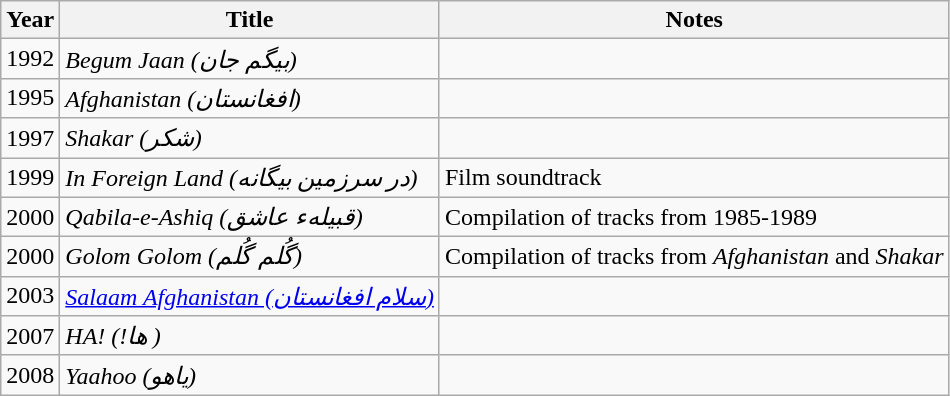<table class="wikitable">
<tr>
<th>Year</th>
<th>Title</th>
<th>Notes</th>
</tr>
<tr>
<td>1992</td>
<td><em>Begum Jaan (بیگم جان)</em></td>
<td></td>
</tr>
<tr>
<td>1995</td>
<td><em>Afghanistan (افغانستان)</em></td>
<td></td>
</tr>
<tr>
<td>1997</td>
<td><em>Shakar (شكر)</em></td>
<td></td>
</tr>
<tr>
<td>1999</td>
<td><em>In Foreign Land (در سرزمين بيگانه)</em></td>
<td>Film soundtrack</td>
</tr>
<tr>
<td>2000</td>
<td><em>Qabila-e-Ashiq (قبیلهء عاشق)</em></td>
<td>Compilation of tracks from 1985-1989</td>
</tr>
<tr>
<td>2000</td>
<td><em>Golom Golom</em> <em>(گُلم گُلم)</em></td>
<td>Compilation of tracks from <em>Afghanistan</em> and <em>Shakar</em></td>
</tr>
<tr>
<td>2003</td>
<td><em><a href='#'>Salaam Afghanistan (سلام افغانستان)</a></em></td>
<td></td>
</tr>
<tr>
<td>2007</td>
<td><em>HA! (!ها )</em></td>
<td></td>
</tr>
<tr>
<td>2008</td>
<td><em>Yaahoo (یاهو)</em></td>
<td></td>
</tr>
</table>
